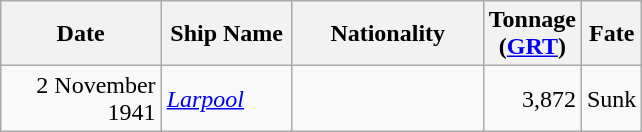<table class="wikitable sortable" style="margin: 1em auto 1em auto;">
<tr>
<th width="100px">Date</th>
<th width="80px">Ship Name</th>
<th width="120px">Nationality</th>
<th width="25px">Tonnage (<a href='#'>GRT</a>)</th>
<th width="30px">Fate</th>
</tr>
<tr>
<td align="right">2 November 1941</td>
<td align="left"><a href='#'><em>Larpool</em></a></td>
<td align="left"></td>
<td align="right">3,872</td>
<td align="left">Sunk</td>
</tr>
</table>
